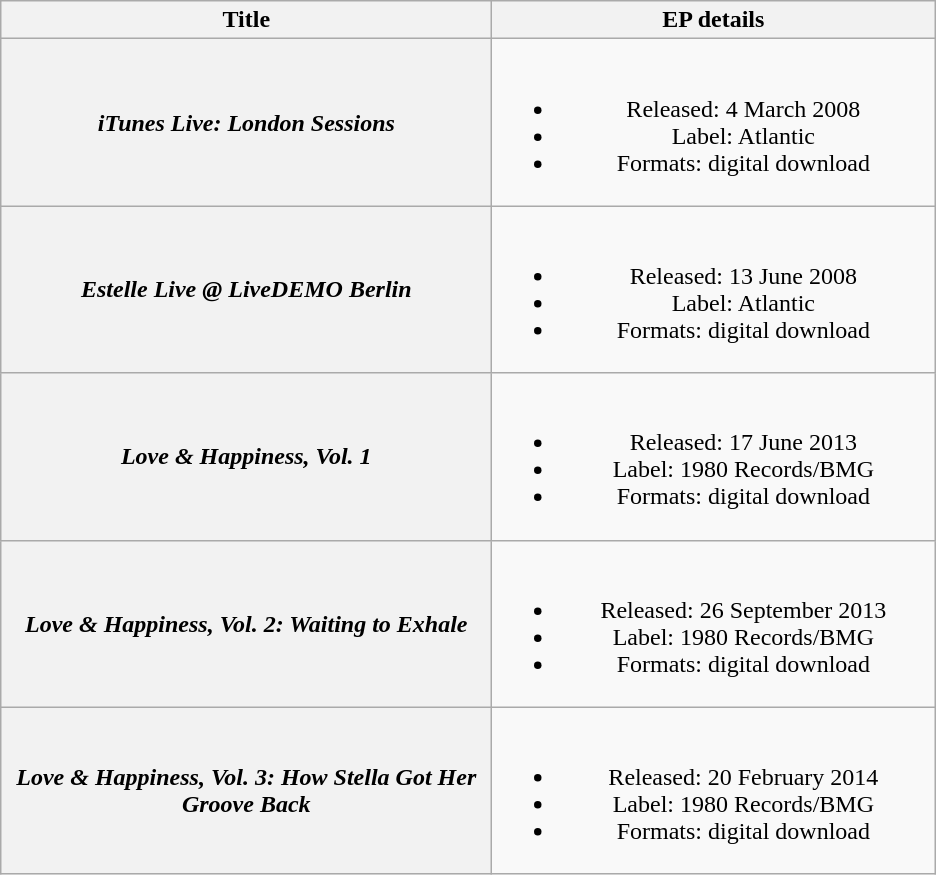<table class="wikitable plainrowheaders" style="text-align:center;">
<tr>
<th scope="col" style="width:20em;">Title</th>
<th scope="col" style="width:18em;">EP details</th>
</tr>
<tr>
<th scope="row"><em>iTunes Live: London Sessions</em></th>
<td><br><ul><li>Released: 4 March 2008</li><li>Label: Atlantic</li><li>Formats: digital download</li></ul></td>
</tr>
<tr>
<th scope="row"><em>Estelle Live @ LiveDEMO Berlin</em></th>
<td><br><ul><li>Released: 13 June 2008</li><li>Label: Atlantic</li><li>Formats: digital download</li></ul></td>
</tr>
<tr>
<th scope="row"><em>Love & Happiness, Vol. 1</em></th>
<td><br><ul><li>Released: 17 June 2013</li><li>Label: 1980 Records/BMG</li><li>Formats: digital download</li></ul></td>
</tr>
<tr>
<th scope="row"><em>Love & Happiness, Vol. 2: Waiting to Exhale</em></th>
<td><br><ul><li>Released: 26 September 2013</li><li>Label: 1980 Records/BMG</li><li>Formats: digital download</li></ul></td>
</tr>
<tr>
<th scope="row"><em>Love & Happiness, Vol. 3: How Stella Got Her Groove Back</em></th>
<td><br><ul><li>Released: 20 February 2014</li><li>Label: 1980 Records/BMG</li><li>Formats: digital download</li></ul></td>
</tr>
</table>
